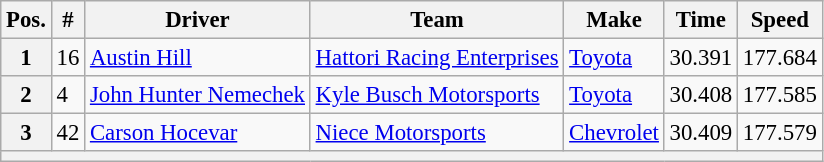<table class="wikitable" style="font-size:95%">
<tr>
<th>Pos.</th>
<th>#</th>
<th>Driver</th>
<th>Team</th>
<th>Make</th>
<th>Time</th>
<th>Speed</th>
</tr>
<tr>
<th>1</th>
<td>16</td>
<td><a href='#'>Austin Hill</a></td>
<td><a href='#'>Hattori Racing Enterprises</a></td>
<td><a href='#'>Toyota</a></td>
<td>30.391</td>
<td>177.684</td>
</tr>
<tr>
<th>2</th>
<td>4</td>
<td><a href='#'>John Hunter Nemechek</a></td>
<td><a href='#'>Kyle Busch Motorsports</a></td>
<td><a href='#'>Toyota</a></td>
<td>30.408</td>
<td>177.585</td>
</tr>
<tr>
<th>3</th>
<td>42</td>
<td><a href='#'>Carson Hocevar</a></td>
<td><a href='#'>Niece Motorsports</a></td>
<td><a href='#'>Chevrolet</a></td>
<td>30.409</td>
<td>177.579</td>
</tr>
<tr>
<th colspan="7"></th>
</tr>
</table>
